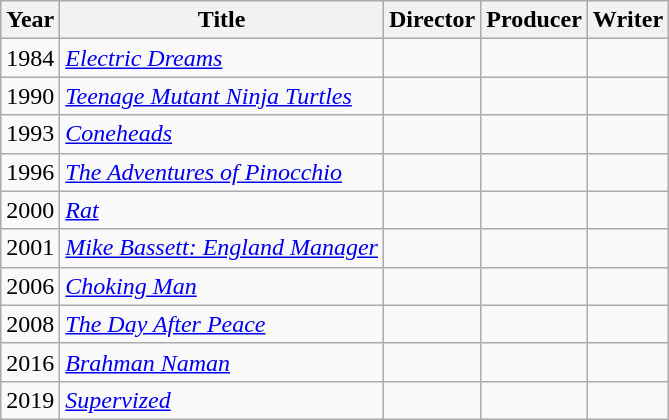<table class="wikitable">
<tr>
<th>Year</th>
<th>Title</th>
<th>Director</th>
<th>Producer</th>
<th>Writer</th>
</tr>
<tr>
<td>1984</td>
<td><em><a href='#'>Electric Dreams</a></em></td>
<td></td>
<td></td>
<td></td>
</tr>
<tr>
<td>1990</td>
<td><em><a href='#'>Teenage Mutant Ninja Turtles</a></em></td>
<td></td>
<td></td>
<td></td>
</tr>
<tr>
<td>1993</td>
<td><em><a href='#'>Coneheads</a></em></td>
<td></td>
<td></td>
<td></td>
</tr>
<tr>
<td>1996</td>
<td><em><a href='#'>The Adventures of Pinocchio</a></em></td>
<td></td>
<td></td>
<td></td>
</tr>
<tr>
<td>2000</td>
<td><em><a href='#'>Rat</a></em></td>
<td></td>
<td></td>
<td></td>
</tr>
<tr>
<td>2001</td>
<td><em><a href='#'>Mike Bassett: England Manager</a></em></td>
<td></td>
<td></td>
<td></td>
</tr>
<tr>
<td>2006</td>
<td><em><a href='#'>Choking Man</a></em></td>
<td></td>
<td></td>
<td></td>
</tr>
<tr>
<td>2008</td>
<td><em><a href='#'>The Day After Peace</a></em></td>
<td></td>
<td></td>
<td></td>
</tr>
<tr>
<td>2016</td>
<td><em><a href='#'>Brahman Naman</a></em></td>
<td></td>
<td></td>
<td></td>
</tr>
<tr>
<td>2019</td>
<td><em><a href='#'>Supervized</a></em></td>
<td></td>
<td></td>
<td></td>
</tr>
</table>
